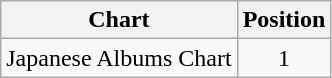<table class="wikitable" style="text-align:center;">
<tr>
<th>Chart</th>
<th>Position</th>
</tr>
<tr>
<td>Japanese Albums Chart</td>
<td>1</td>
</tr>
</table>
